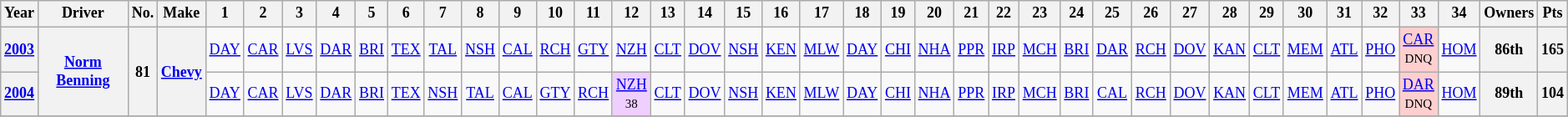<table class="wikitable" style="text-align:center; font-size:75%">
<tr>
<th>Year</th>
<th>Driver</th>
<th>No.</th>
<th>Make</th>
<th>1</th>
<th>2</th>
<th>3</th>
<th>4</th>
<th>5</th>
<th>6</th>
<th>7</th>
<th>8</th>
<th>9</th>
<th>10</th>
<th>11</th>
<th>12</th>
<th>13</th>
<th>14</th>
<th>15</th>
<th>16</th>
<th>17</th>
<th>18</th>
<th>19</th>
<th>20</th>
<th>21</th>
<th>22</th>
<th>23</th>
<th>24</th>
<th>25</th>
<th>26</th>
<th>27</th>
<th>28</th>
<th>29</th>
<th>30</th>
<th>31</th>
<th>32</th>
<th>33</th>
<th>34</th>
<th>Owners</th>
<th>Pts</th>
</tr>
<tr>
<th><a href='#'>2003</a></th>
<th rowspan=2><a href='#'>Norm Benning</a></th>
<th rowspan=2>81</th>
<th rowspan=2><a href='#'>Chevy</a></th>
<td><a href='#'>DAY</a></td>
<td><a href='#'>CAR</a></td>
<td><a href='#'>LVS</a></td>
<td><a href='#'>DAR</a></td>
<td><a href='#'>BRI</a></td>
<td><a href='#'>TEX</a></td>
<td><a href='#'>TAL</a></td>
<td><a href='#'>NSH</a></td>
<td><a href='#'>CAL</a></td>
<td><a href='#'>RCH</a></td>
<td><a href='#'>GTY</a></td>
<td><a href='#'>NZH</a></td>
<td><a href='#'>CLT</a></td>
<td><a href='#'>DOV</a></td>
<td><a href='#'>NSH</a></td>
<td><a href='#'>KEN</a></td>
<td><a href='#'>MLW</a></td>
<td><a href='#'>DAY</a></td>
<td><a href='#'>CHI</a></td>
<td><a href='#'>NHA</a></td>
<td><a href='#'>PPR</a></td>
<td><a href='#'>IRP</a></td>
<td><a href='#'>MCH</a></td>
<td><a href='#'>BRI</a></td>
<td><a href='#'>DAR</a></td>
<td><a href='#'>RCH</a></td>
<td><a href='#'>DOV</a></td>
<td><a href='#'>KAN</a></td>
<td><a href='#'>CLT</a></td>
<td><a href='#'>MEM</a></td>
<td><a href='#'>ATL</a></td>
<td><a href='#'>PHO</a></td>
<td style="background:#FFCFCF;"><a href='#'>CAR</a><br><small>DNQ</small></td>
<td><a href='#'>HOM</a></td>
<th>86th</th>
<th>165</th>
</tr>
<tr>
<th><a href='#'>2004</a></th>
<td><a href='#'>DAY</a></td>
<td><a href='#'>CAR</a></td>
<td><a href='#'>LVS</a></td>
<td><a href='#'>DAR</a></td>
<td><a href='#'>BRI</a></td>
<td><a href='#'>TEX</a></td>
<td><a href='#'>NSH</a></td>
<td><a href='#'>TAL</a></td>
<td><a href='#'>CAL</a></td>
<td><a href='#'>GTY</a></td>
<td><a href='#'>RCH</a></td>
<td style="background:#EFCFFF;"><a href='#'>NZH</a><br><small>38</small></td>
<td><a href='#'>CLT</a></td>
<td><a href='#'>DOV</a></td>
<td><a href='#'>NSH</a></td>
<td><a href='#'>KEN</a></td>
<td><a href='#'>MLW</a></td>
<td><a href='#'>DAY</a></td>
<td><a href='#'>CHI</a></td>
<td><a href='#'>NHA</a></td>
<td><a href='#'>PPR</a></td>
<td><a href='#'>IRP</a></td>
<td><a href='#'>MCH</a></td>
<td><a href='#'>BRI</a></td>
<td><a href='#'>CAL</a></td>
<td><a href='#'>RCH</a></td>
<td><a href='#'>DOV</a></td>
<td><a href='#'>KAN</a></td>
<td><a href='#'>CLT</a></td>
<td><a href='#'>MEM</a></td>
<td><a href='#'>ATL</a></td>
<td><a href='#'>PHO</a></td>
<td style="background:#FFCFCF;"><a href='#'>DAR</a><br><small>DNQ</small></td>
<td><a href='#'>HOM</a></td>
<th>89th</th>
<th>104</th>
</tr>
<tr>
</tr>
</table>
